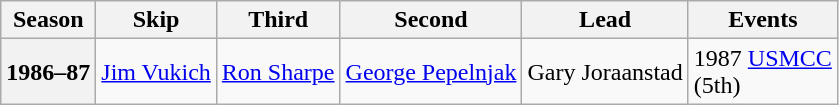<table class="wikitable">
<tr>
<th scope="col">Season</th>
<th scope="col">Skip</th>
<th scope="col">Third</th>
<th scope="col">Second</th>
<th scope="col">Lead</th>
<th scope="col">Events</th>
</tr>
<tr>
<th scope="row">1986–87</th>
<td><a href='#'>Jim Vukich</a></td>
<td><a href='#'>Ron Sharpe</a></td>
<td><a href='#'>George Pepelnjak</a></td>
<td>Gary Joraanstad</td>
<td>1987 <a href='#'>USMCC</a> <br> (5th)</td>
</tr>
</table>
